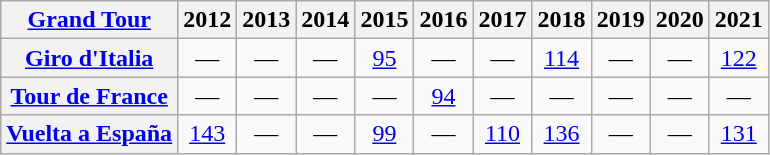<table class="wikitable plainrowheaders">
<tr>
<th scope="col"><a href='#'>Grand Tour</a></th>
<th scope="col">2012</th>
<th scope="col">2013</th>
<th scope="col">2014</th>
<th scope="col">2015</th>
<th scope="col">2016</th>
<th scope="col">2017</th>
<th scope="col">2018</th>
<th scope="col">2019</th>
<th scope="col">2020</th>
<th scope="col">2021</th>
</tr>
<tr style="text-align:center;">
<th scope="row"> <a href='#'>Giro d'Italia</a></th>
<td>—</td>
<td>—</td>
<td>—</td>
<td><a href='#'>95</a></td>
<td>—</td>
<td>—</td>
<td><a href='#'>114</a></td>
<td>—</td>
<td>—</td>
<td><a href='#'>122</a></td>
</tr>
<tr style="text-align:center;">
<th scope="row"> <a href='#'>Tour de France</a></th>
<td>—</td>
<td>—</td>
<td>—</td>
<td>—</td>
<td><a href='#'>94</a></td>
<td>—</td>
<td>—</td>
<td>—</td>
<td>—</td>
<td>—</td>
</tr>
<tr style="text-align:center;">
<th scope="row"> <a href='#'>Vuelta a España</a></th>
<td><a href='#'>143</a></td>
<td>—</td>
<td>—</td>
<td><a href='#'>99</a></td>
<td>—</td>
<td><a href='#'>110</a></td>
<td><a href='#'>136</a></td>
<td>—</td>
<td>—</td>
<td><a href='#'>131</a></td>
</tr>
</table>
